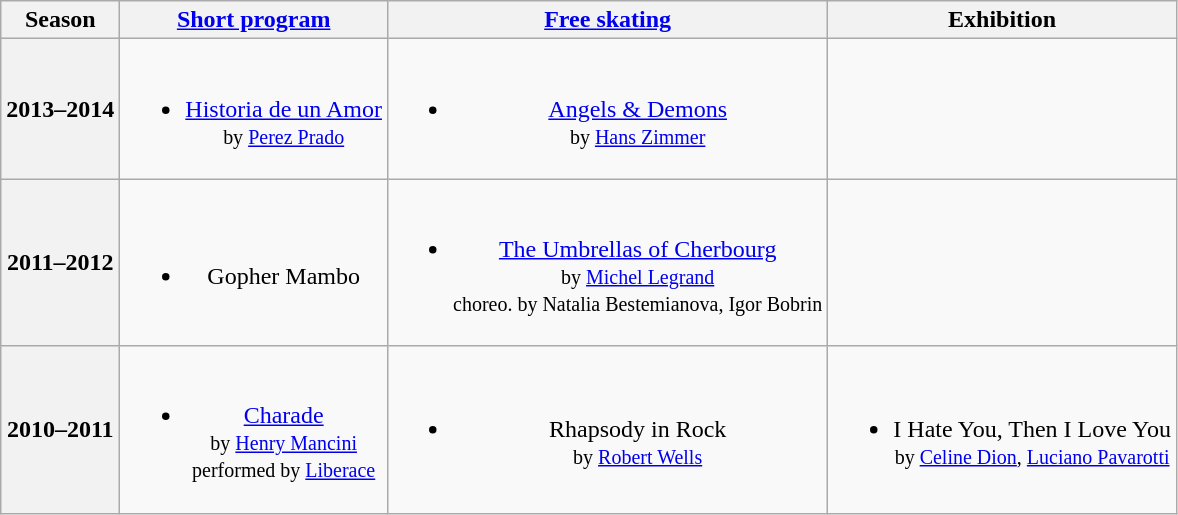<table class="wikitable" style="text-align:center">
<tr>
<th>Season</th>
<th><a href='#'>Short program</a></th>
<th><a href='#'>Free skating</a></th>
<th>Exhibition</th>
</tr>
<tr>
<th>2013–2014</th>
<td><br><ul><li><a href='#'>Historia de un Amor</a> <br><small> by <a href='#'>Perez Prado</a> </small></li></ul></td>
<td><br><ul><li><a href='#'>Angels & Demons</a> <br><small> by <a href='#'>Hans Zimmer</a> </small></li></ul></td>
<td></td>
</tr>
<tr>
<th>2011–2012 <br> </th>
<td><br><ul><li>Gopher Mambo</li></ul></td>
<td><br><ul><li><a href='#'>The Umbrellas of Cherbourg</a> <br><small> by <a href='#'>Michel Legrand</a> <br> choreo. by Natalia Bestemianova, Igor Bobrin </small></li></ul></td>
<td></td>
</tr>
<tr>
<th>2010–2011 <br> </th>
<td><br><ul><li><a href='#'>Charade</a> <br><small> by <a href='#'>Henry Mancini</a> <br> performed by <a href='#'>Liberace</a> </small></li></ul></td>
<td><br><ul><li>Rhapsody in Rock <br><small> by <a href='#'>Robert Wells</a> </small></li></ul></td>
<td><br><ul><li>I Hate You, Then I Love You <br><small> by <a href='#'>Celine Dion</a>, <a href='#'>Luciano Pavarotti</a> </small></li></ul></td>
</tr>
</table>
